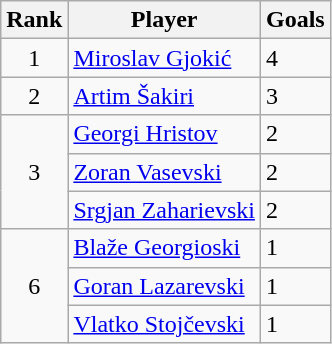<table class="wikitable">
<tr>
<th>Rank</th>
<th>Player</th>
<th>Goals</th>
</tr>
<tr>
<td align=center>1</td>
<td><a href='#'>Miroslav Gjokić</a></td>
<td>4</td>
</tr>
<tr>
<td align=center>2</td>
<td><a href='#'>Artim Šakiri</a></td>
<td>3</td>
</tr>
<tr>
<td align=center rowspan=3>3</td>
<td><a href='#'>Georgi Hristov</a></td>
<td>2</td>
</tr>
<tr>
<td><a href='#'>Zoran Vasevski</a></td>
<td>2</td>
</tr>
<tr>
<td><a href='#'>Srgjan Zaharievski</a></td>
<td>2</td>
</tr>
<tr>
<td align=center rowspan=3>6</td>
<td><a href='#'>Blaže Georgioski</a></td>
<td>1</td>
</tr>
<tr>
<td><a href='#'>Goran Lazarevski</a></td>
<td>1</td>
</tr>
<tr>
<td><a href='#'>Vlatko Stojčevski</a></td>
<td>1</td>
</tr>
</table>
